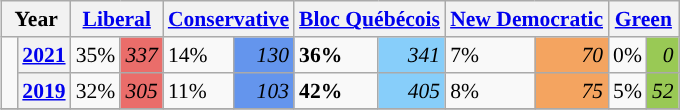<table class="wikitable" style="float:right; width:400; font-size:90%; margin-left:1em;">
<tr>
<th colspan="2" scope="col">Year</th>
<th colspan="2" scope="col"><a href='#'>Liberal</a></th>
<th colspan="2" scope="col"><a href='#'>Conservative</a></th>
<th colspan="2" scope="col"><a href='#'>Bloc Québécois</a></th>
<th colspan="2" scope="col"><a href='#'>New Democratic</a></th>
<th colspan="2" scope="col"><a href='#'>Green</a></th>
</tr>
<tr>
<td rowspan="2" style="width: 0.25em; background-color: "></td>
<th><a href='#'>2021</a></th>
<td>35%</td>
<td style="text-align:right; background:#EA6D6A;"><em>337</em></td>
<td>14%</td>
<td style="text-align:right; background:#6495ED;"><em>130</em></td>
<td><strong>36%</strong></td>
<td style="text-align:right; background:#87CEFA;"><em>341</em></td>
<td>7%</td>
<td style="text-align:right; background:#F4A460;"><em>70</em></td>
<td>0%</td>
<td style="text-align:right; background:#99C955;"><em>0</em></td>
</tr>
<tr>
<th><a href='#'>2019</a></th>
<td>32%</td>
<td style="text-align:right; background:#EA6D6A;"><em>305</em></td>
<td>11%</td>
<td style="text-align:right; background:#6495ED;"><em>103</em></td>
<td><strong>42%</strong></td>
<td style="text-align:right; background:#87CEFA;"><em>405</em></td>
<td>8%</td>
<td style="text-align:right; background:#F4A460;"><em>75</em></td>
<td>5%</td>
<td style="text-align:right; background:#99C955;"><em>52</em></td>
</tr>
<tr>
</tr>
</table>
